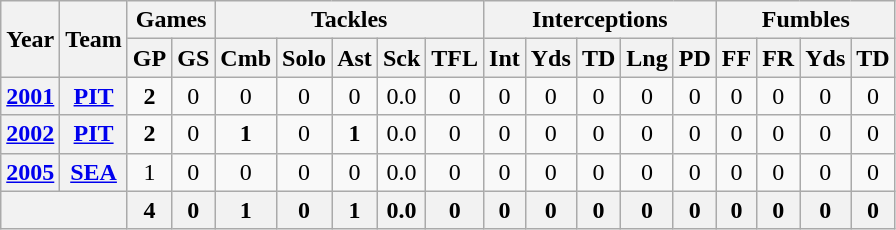<table class="wikitable" style="text-align:center">
<tr>
<th rowspan="2">Year</th>
<th rowspan="2">Team</th>
<th colspan="2">Games</th>
<th colspan="5">Tackles</th>
<th colspan="5">Interceptions</th>
<th colspan="4">Fumbles</th>
</tr>
<tr>
<th>GP</th>
<th>GS</th>
<th>Cmb</th>
<th>Solo</th>
<th>Ast</th>
<th>Sck</th>
<th>TFL</th>
<th>Int</th>
<th>Yds</th>
<th>TD</th>
<th>Lng</th>
<th>PD</th>
<th>FF</th>
<th>FR</th>
<th>Yds</th>
<th>TD</th>
</tr>
<tr>
<th><a href='#'>2001</a></th>
<th><a href='#'>PIT</a></th>
<td><strong>2</strong></td>
<td>0</td>
<td>0</td>
<td>0</td>
<td>0</td>
<td>0.0</td>
<td>0</td>
<td>0</td>
<td>0</td>
<td>0</td>
<td>0</td>
<td>0</td>
<td>0</td>
<td>0</td>
<td>0</td>
<td>0</td>
</tr>
<tr>
<th><a href='#'>2002</a></th>
<th><a href='#'>PIT</a></th>
<td><strong>2</strong></td>
<td>0</td>
<td><strong>1</strong></td>
<td>0</td>
<td><strong>1</strong></td>
<td>0.0</td>
<td>0</td>
<td>0</td>
<td>0</td>
<td>0</td>
<td>0</td>
<td>0</td>
<td>0</td>
<td>0</td>
<td>0</td>
<td>0</td>
</tr>
<tr>
<th><a href='#'>2005</a></th>
<th><a href='#'>SEA</a></th>
<td>1</td>
<td>0</td>
<td>0</td>
<td>0</td>
<td>0</td>
<td>0.0</td>
<td>0</td>
<td>0</td>
<td>0</td>
<td>0</td>
<td>0</td>
<td>0</td>
<td>0</td>
<td>0</td>
<td>0</td>
<td>0</td>
</tr>
<tr>
<th colspan="2"></th>
<th>4</th>
<th>0</th>
<th>1</th>
<th>0</th>
<th>1</th>
<th>0.0</th>
<th>0</th>
<th>0</th>
<th>0</th>
<th>0</th>
<th>0</th>
<th>0</th>
<th>0</th>
<th>0</th>
<th>0</th>
<th>0</th>
</tr>
</table>
